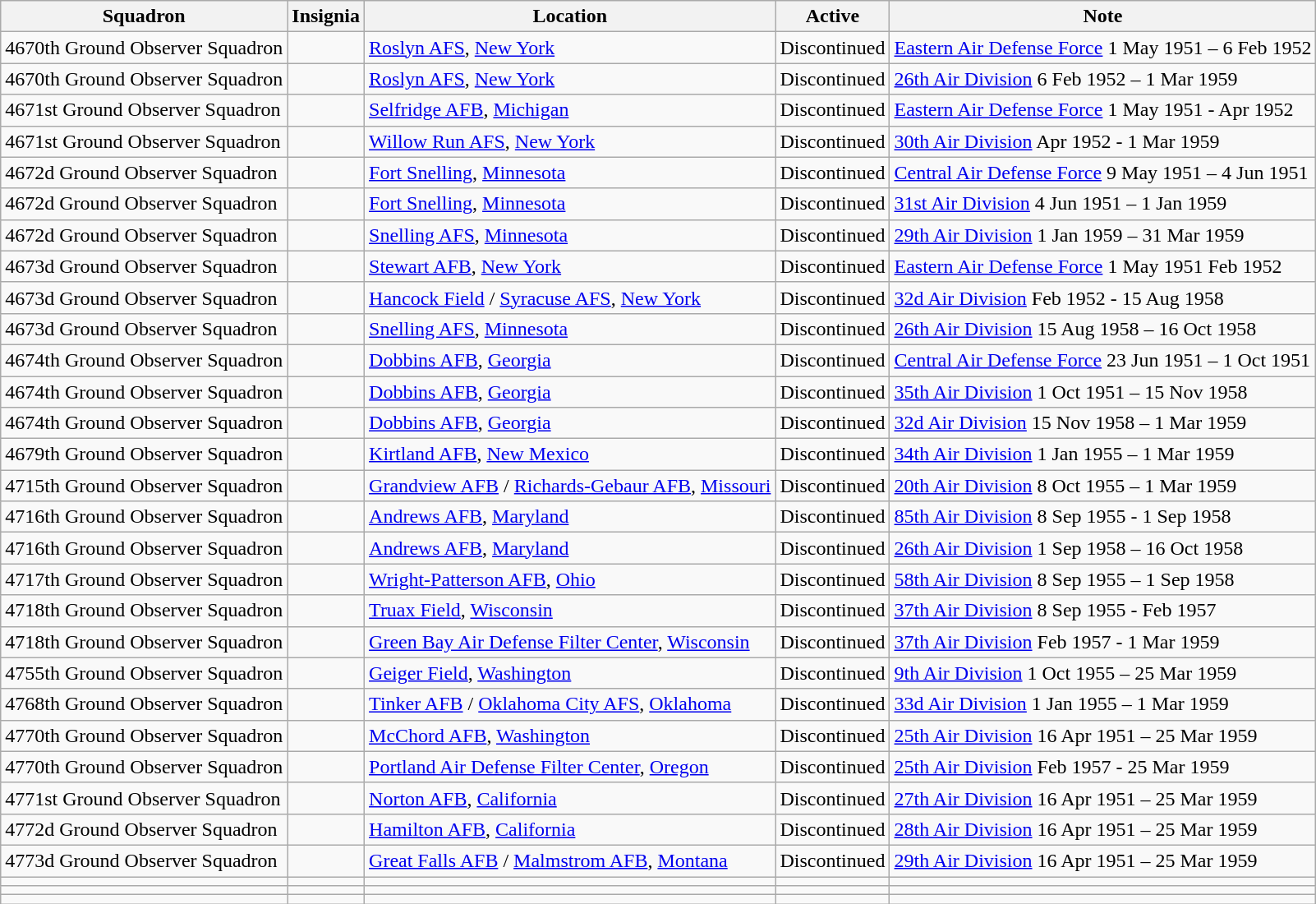<table class="wikitable">
<tr>
<th>Squadron</th>
<th>Insignia</th>
<th>Location</th>
<th>Active</th>
<th>Note</th>
</tr>
<tr>
<td>4670th Ground Observer Squadron</td>
<td></td>
<td><a href='#'>Roslyn AFS</a>, <a href='#'>New York</a></td>
<td>Discontinued</td>
<td><a href='#'>Eastern Air Defense Force</a>  1 May 1951 – 6 Feb 1952</td>
</tr>
<tr>
<td>4670th Ground Observer Squadron</td>
<td></td>
<td><a href='#'>Roslyn AFS</a>, <a href='#'>New York</a></td>
<td>Discontinued</td>
<td><a href='#'>26th Air Division</a>  6 Feb 1952 – 1 Mar 1959</td>
</tr>
<tr>
<td>4671st Ground Observer Squadron</td>
<td></td>
<td><a href='#'>Selfridge AFB</a>, <a href='#'>Michigan</a></td>
<td>Discontinued</td>
<td><a href='#'>Eastern Air Defense Force</a> 1 May 1951 - Apr 1952</td>
</tr>
<tr>
<td>4671st Ground Observer Squadron</td>
<td></td>
<td><a href='#'>Willow Run AFS</a>, <a href='#'>New York</a></td>
<td>Discontinued</td>
<td><a href='#'>30th Air Division</a>   Apr 1952 - 1 Mar 1959</td>
</tr>
<tr>
<td>4672d Ground Observer Squadron</td>
<td></td>
<td><a href='#'>Fort Snelling</a>, <a href='#'>Minnesota</a></td>
<td>Discontinued</td>
<td><a href='#'>Central Air Defense Force</a>  9 May 1951 – 4 Jun 1951</td>
</tr>
<tr>
<td>4672d Ground Observer Squadron</td>
<td></td>
<td><a href='#'>Fort Snelling</a>, <a href='#'>Minnesota</a></td>
<td>Discontinued</td>
<td><a href='#'>31st Air Division</a>  4 Jun 1951 – 1 Jan 1959</td>
</tr>
<tr>
<td>4672d Ground Observer Squadron</td>
<td></td>
<td><a href='#'>Snelling AFS</a>, <a href='#'>Minnesota</a></td>
<td>Discontinued</td>
<td><a href='#'>29th Air Division</a>   1 Jan 1959 – 31 Mar 1959</td>
</tr>
<tr>
<td>4673d Ground Observer Squadron</td>
<td></td>
<td><a href='#'>Stewart AFB</a>, <a href='#'>New York</a></td>
<td>Discontinued</td>
<td><a href='#'>Eastern Air Defense Force</a>  1 May 1951 Feb 1952</td>
</tr>
<tr>
<td>4673d Ground Observer Squadron</td>
<td></td>
<td><a href='#'>Hancock Field</a> / <a href='#'>Syracuse AFS</a>, <a href='#'>New York</a></td>
<td>Discontinued</td>
<td><a href='#'>32d Air Division</a>  Feb 1952 - 15 Aug 1958</td>
</tr>
<tr>
<td>4673d Ground Observer Squadron</td>
<td></td>
<td><a href='#'>Snelling AFS</a>, <a href='#'>Minnesota</a></td>
<td>Discontinued</td>
<td><a href='#'>26th Air Division</a>   15 Aug 1958 – 16 Oct 1958</td>
</tr>
<tr>
<td>4674th Ground Observer Squadron</td>
<td></td>
<td><a href='#'>Dobbins AFB</a>, <a href='#'>Georgia</a></td>
<td>Discontinued</td>
<td><a href='#'>Central Air Defense Force</a>  23 Jun 1951 – 1 Oct 1951</td>
</tr>
<tr>
<td>4674th Ground Observer Squadron</td>
<td></td>
<td><a href='#'>Dobbins AFB</a>, <a href='#'>Georgia</a></td>
<td>Discontinued</td>
<td><a href='#'>35th Air Division</a>   1 Oct 1951 – 15 Nov 1958</td>
</tr>
<tr>
<td>4674th Ground Observer Squadron</td>
<td></td>
<td><a href='#'>Dobbins AFB</a>, <a href='#'>Georgia</a></td>
<td>Discontinued</td>
<td><a href='#'>32d Air Division</a>   15 Nov 1958 – 1 Mar 1959</td>
</tr>
<tr>
<td>4679th Ground Observer Squadron</td>
<td></td>
<td><a href='#'>Kirtland AFB</a>, <a href='#'>New Mexico</a></td>
<td>Discontinued</td>
<td><a href='#'>34th Air Division</a>  1 Jan 1955 – 1 Mar 1959</td>
</tr>
<tr>
<td>4715th Ground Observer Squadron</td>
<td></td>
<td><a href='#'>Grandview AFB</a> / <a href='#'>Richards-Gebaur AFB</a>, <a href='#'>Missouri</a></td>
<td>Discontinued</td>
<td><a href='#'>20th Air Division</a>   8 Oct 1955 – 1 Mar 1959</td>
</tr>
<tr>
<td>4716th Ground Observer Squadron</td>
<td></td>
<td><a href='#'>Andrews AFB</a>, <a href='#'>Maryland</a></td>
<td>Discontinued</td>
<td><a href='#'>85th Air Division</a>   8 Sep 1955 -  1 Sep 1958</td>
</tr>
<tr>
<td>4716th Ground Observer Squadron</td>
<td></td>
<td><a href='#'>Andrews AFB</a>, <a href='#'>Maryland</a></td>
<td>Discontinued</td>
<td><a href='#'>26th Air Division</a>   1 Sep 1958 – 16 Oct 1958</td>
</tr>
<tr>
<td>4717th Ground Observer Squadron</td>
<td></td>
<td><a href='#'>Wright-Patterson AFB</a>, <a href='#'>Ohio</a></td>
<td>Discontinued</td>
<td><a href='#'>58th Air Division</a>   8 Sep 1955 – 1 Sep 1958</td>
</tr>
<tr>
<td>4718th Ground Observer Squadron</td>
<td></td>
<td><a href='#'>Truax Field</a>, <a href='#'>Wisconsin</a></td>
<td>Discontinued</td>
<td><a href='#'>37th Air Division</a>   8 Sep 1955 - Feb 1957</td>
</tr>
<tr>
<td>4718th Ground Observer Squadron</td>
<td></td>
<td><a href='#'>Green Bay Air Defense Filter Center</a>, <a href='#'>Wisconsin</a></td>
<td>Discontinued</td>
<td><a href='#'>37th Air Division</a>    Feb 1957 - 1 Mar 1959</td>
</tr>
<tr>
<td>4755th Ground Observer Squadron</td>
<td></td>
<td><a href='#'>Geiger Field</a>, <a href='#'>Washington</a></td>
<td>Discontinued</td>
<td><a href='#'>9th Air Division</a>    1 Oct 1955 – 25 Mar 1959</td>
</tr>
<tr>
<td>4768th Ground Observer Squadron</td>
<td></td>
<td><a href='#'>Tinker AFB</a> / <a href='#'>Oklahoma City AFS</a>, <a href='#'>Oklahoma</a></td>
<td>Discontinued</td>
<td><a href='#'>33d Air Division</a>    1 Jan 1955 – 1 Mar 1959</td>
</tr>
<tr>
<td>4770th Ground Observer Squadron</td>
<td></td>
<td><a href='#'>McChord AFB</a>, <a href='#'>Washington</a></td>
<td>Discontinued</td>
<td><a href='#'>25th Air Division</a>    16 Apr 1951 – 25 Mar 1959</td>
</tr>
<tr>
<td>4770th Ground Observer Squadron</td>
<td></td>
<td><a href='#'>Portland Air Defense Filter Center</a>, <a href='#'>Oregon</a></td>
<td>Discontinued</td>
<td><a href='#'>25th Air Division</a>    Feb 1957 - 25 Mar 1959</td>
</tr>
<tr>
<td>4771st Ground Observer Squadron</td>
<td></td>
<td><a href='#'>Norton AFB</a>, <a href='#'>California</a></td>
<td>Discontinued</td>
<td><a href='#'>27th Air Division</a>      16 Apr 1951 – 25 Mar 1959</td>
</tr>
<tr>
<td>4772d Ground Observer Squadron</td>
<td></td>
<td><a href='#'>Hamilton AFB</a>, <a href='#'>California</a></td>
<td>Discontinued</td>
<td><a href='#'>28th Air Division</a>    16 Apr 1951 – 25 Mar 1959</td>
</tr>
<tr>
<td>4773d Ground Observer Squadron</td>
<td></td>
<td><a href='#'>Great Falls AFB</a> / <a href='#'>Malmstrom AFB</a>, <a href='#'>Montana</a></td>
<td>Discontinued</td>
<td><a href='#'>29th Air Division</a>  16 Apr 1951 – 25 Mar 1959</td>
</tr>
<tr>
<td></td>
<td></td>
<td></td>
<td></td>
<td></td>
</tr>
<tr>
<td></td>
<td></td>
<td></td>
<td></td>
<td></td>
</tr>
<tr>
<td></td>
<td></td>
<td></td>
<td></td>
<td></td>
</tr>
</table>
